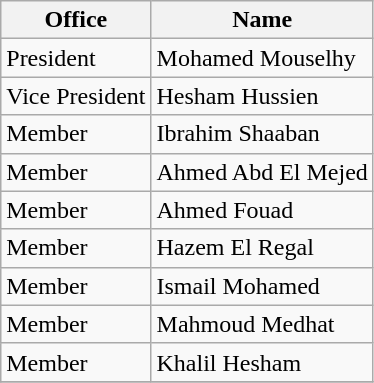<table class="wikitable">
<tr>
<th>Office</th>
<th>Name</th>
</tr>
<tr>
<td>President</td>
<td> Mohamed Mouselhy</td>
</tr>
<tr>
<td>Vice President</td>
<td> Hesham Hussien</td>
</tr>
<tr>
<td>Member</td>
<td> Ibrahim Shaaban</td>
</tr>
<tr>
<td>Member</td>
<td> Ahmed Abd El Mejed</td>
</tr>
<tr>
<td>Member</td>
<td> Ahmed Fouad</td>
</tr>
<tr>
<td>Member</td>
<td> Hazem El Regal</td>
</tr>
<tr>
<td>Member</td>
<td> Ismail Mohamed</td>
</tr>
<tr>
<td>Member</td>
<td> Mahmoud Medhat</td>
</tr>
<tr>
<td>Member</td>
<td>Khalil Hesham</td>
</tr>
<tr>
</tr>
</table>
